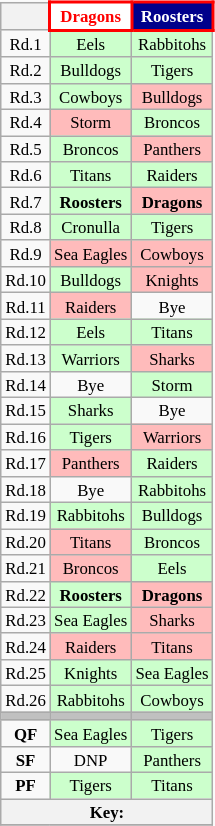<table class="wikitable"; align=right style="font-size:70%; text-align: center; height: 70%">
<tr>
<th></th>
<th style="border: 2px solid red; background: white; color: red">Dragons</th>
<th style="border: 2px solid red; background: darkblue; color: white">Roosters</th>
</tr>
<tr>
<td>Rd.1</td>
<td style="background: #CCFFCC">Eels</td>
<td style="background: #CCFFCC">Rabbitohs</td>
</tr>
<tr>
<td>Rd.2</td>
<td style="background: #CCFFCC">Bulldogs</td>
<td style="background: #CCFFCC">Tigers</td>
</tr>
<tr>
<td>Rd.3</td>
<td style="background: #CCFFCC">Cowboys</td>
<td style="background: #FFBBBB">Bulldogs</td>
</tr>
<tr>
<td>Rd.4</td>
<td style="background: #FFBBBB">Storm</td>
<td style="background: #CCFFCC">Broncos</td>
</tr>
<tr>
<td>Rd.5</td>
<td style="background: #CCFFCC">Broncos</td>
<td style="background: #FFBBBB">Panthers</td>
</tr>
<tr>
<td>Rd.6</td>
<td style="background: #CCFFCC">Titans</td>
<td style="background: #CCFFCC">Raiders</td>
</tr>
<tr>
<td>Rd.7</td>
<td style="background: #CCFFCC"><strong>Roosters</strong></td>
<td style="background: #FFBBBB"><strong>Dragons</strong></td>
</tr>
<tr>
<td>Rd.8</td>
<td style="background: #CCFFCC">Cronulla</td>
<td style="background: #CCFFCC">Tigers</td>
</tr>
<tr>
<td>Rd.9</td>
<td style="background: #FFBBBB">Sea Eagles</td>
<td style="background: #FFBBBB">Cowboys</td>
</tr>
<tr>
<td>Rd.10</td>
<td style="background: #CCFFCC">Bulldogs</td>
<td style="background: #FFBBBB">Knights</td>
</tr>
<tr>
<td>Rd.11</td>
<td style="background: #FFBBBB">Raiders</td>
<td>Bye</td>
</tr>
<tr>
<td>Rd.12</td>
<td style="background: #CCFFCC">Eels</td>
<td style="background: #CCFFCC">Titans</td>
</tr>
<tr>
<td>Rd.13</td>
<td style="background: #CCFFCC">Warriors</td>
<td style="background: #FFBBBB">Sharks</td>
</tr>
<tr>
<td>Rd.14</td>
<td>Bye</td>
<td style="background: #CCFFCC">Storm</td>
</tr>
<tr>
<td>Rd.15</td>
<td style="background: #CCFFCC">Sharks</td>
<td>Bye</td>
</tr>
<tr>
<td>Rd.16</td>
<td style="background: #CCFFCC">Tigers</td>
<td style="background: #FFBBBB">Warriors</td>
</tr>
<tr>
<td>Rd.17</td>
<td style="background: #FFBBBB">Panthers</td>
<td style="background: #CCFFCC">Raiders</td>
</tr>
<tr>
<td>Rd.18</td>
<td>Bye</td>
<td style="background: #CCFFCC">Rabbitohs</td>
</tr>
<tr>
<td>Rd.19</td>
<td style="background: #CCFFCC">Rabbitohs</td>
<td style="background: #CCFFCC">Bulldogs</td>
</tr>
<tr>
<td>Rd.20</td>
<td style="background: #FFBBBB">Titans</td>
<td style="background: #CCFFCC">Broncos</td>
</tr>
<tr>
<td>Rd.21</td>
<td style="background: #FFBBBB">Broncos</td>
<td style="background: #CCFFCC">Eels</td>
</tr>
<tr>
<td>Rd.22</td>
<td style="background: #CCFFCC"><strong>Roosters</strong></td>
<td style="background: #FFBBBB"><strong>Dragons</strong></td>
</tr>
<tr>
<td>Rd.23</td>
<td style="background: #CCFFCC">Sea Eagles</td>
<td style="background: #FFBBBB">Sharks</td>
</tr>
<tr>
<td>Rd.24</td>
<td style="background: #FFBBBB">Raiders</td>
<td style="background: #FFBBBB">Titans</td>
</tr>
<tr>
<td>Rd.25</td>
<td style="background: #CCFFCC">Knights</td>
<td style="background: #CCFFCC">Sea Eagles</td>
</tr>
<tr>
<td>Rd.26</td>
<td style="background: #CCFFCC">Rabbitohs</td>
<td style="background: #CCFFCC">Cowboys</td>
</tr>
<tr>
<td style="background: silver"></td>
<td style="background: silver"></td>
<td style="background: silver"></td>
</tr>
<tr>
<td><strong>QF</strong></td>
<td style="background: #CCFFCC">Sea Eagles</td>
<td style="background: #CCFFCC">Tigers</td>
</tr>
<tr>
<td><strong>SF</strong></td>
<td>DNP</td>
<td style="background: #CCFFCC">Panthers</td>
</tr>
<tr>
<td><strong>PF</strong></td>
<td style="background: #CCFFCC">Tigers</td>
<td style="background: #CCFFCC">Titans</td>
</tr>
<tr>
<th colspan="11"><strong>Key</strong>:  </th>
</tr>
<tr>
</tr>
</table>
